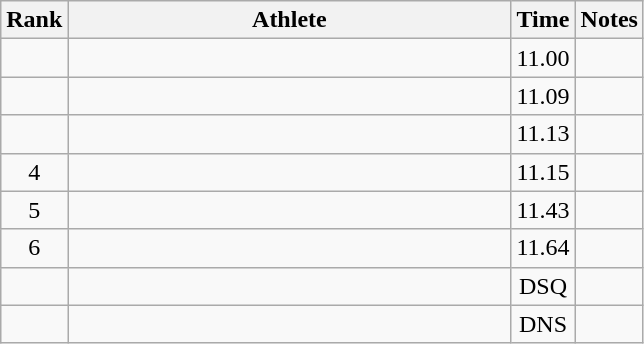<table class="wikitable" style="text-align:center">
<tr>
<th>Rank</th>
<th Style="width:18em">Athlete</th>
<th>Time</th>
<th>Notes</th>
</tr>
<tr>
<td></td>
<td style="text-align:left"></td>
<td>11.00</td>
<td></td>
</tr>
<tr>
<td></td>
<td style="text-align:left"></td>
<td>11.09</td>
<td></td>
</tr>
<tr>
<td></td>
<td style="text-align:left"></td>
<td>11.13</td>
<td></td>
</tr>
<tr>
<td>4</td>
<td style="text-align:left"></td>
<td>11.15</td>
<td></td>
</tr>
<tr>
<td>5</td>
<td style="text-align:left"></td>
<td>11.43</td>
<td></td>
</tr>
<tr>
<td>6</td>
<td style="text-align:left"></td>
<td>11.64</td>
<td></td>
</tr>
<tr>
<td></td>
<td style="text-align:left"></td>
<td>DSQ</td>
<td></td>
</tr>
<tr>
<td></td>
<td style="text-align:left"></td>
<td>DNS</td>
<td></td>
</tr>
</table>
